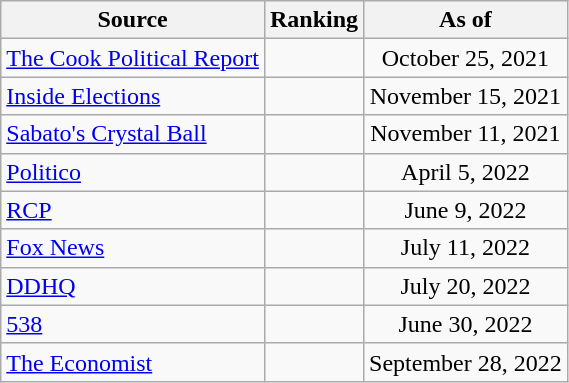<table class="wikitable" style="text-align:center">
<tr>
<th>Source</th>
<th>Ranking</th>
<th>As of</th>
</tr>
<tr>
<td align=left><a href='#'>The Cook Political Report</a></td>
<td></td>
<td>October 25, 2021</td>
</tr>
<tr>
<td align=left><a href='#'>Inside Elections</a></td>
<td></td>
<td>November 15, 2021</td>
</tr>
<tr>
<td align=left><a href='#'>Sabato's Crystal Ball</a></td>
<td></td>
<td>November 11, 2021</td>
</tr>
<tr>
<td align="left"><a href='#'>Politico</a></td>
<td></td>
<td>April 5, 2022</td>
</tr>
<tr>
<td align="left"><a href='#'>RCP</a></td>
<td></td>
<td>June 9, 2022</td>
</tr>
<tr>
<td align=left><a href='#'>Fox News</a></td>
<td></td>
<td>July 11, 2022</td>
</tr>
<tr>
<td align="left"><a href='#'>DDHQ</a></td>
<td></td>
<td>July 20, 2022</td>
</tr>
<tr>
<td align="left"><a href='#'>538</a></td>
<td></td>
<td>June 30, 2022</td>
</tr>
<tr>
<td align="left"><a href='#'>The Economist</a></td>
<td></td>
<td>September 28, 2022</td>
</tr>
</table>
